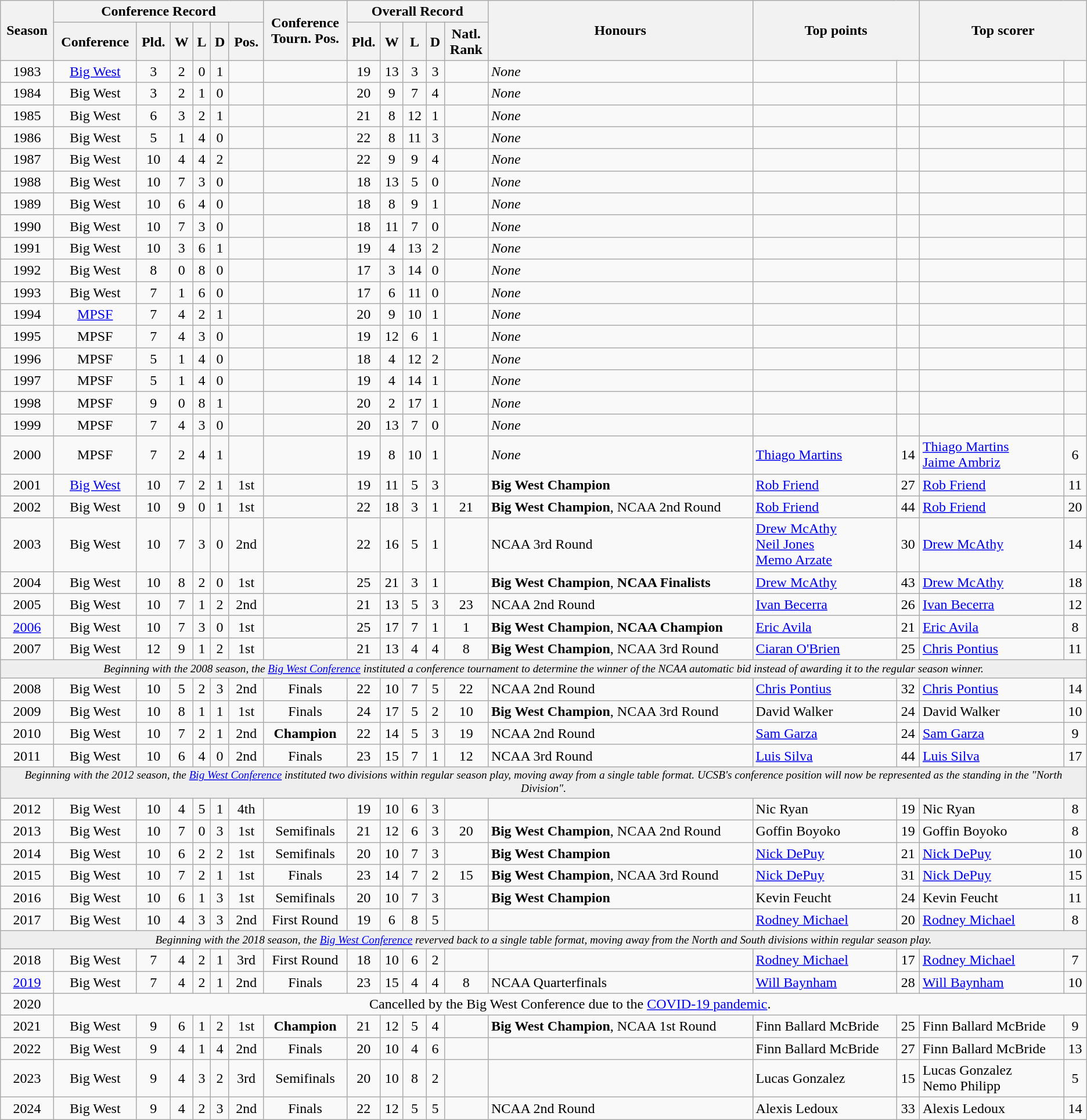<table class="wikitable" style="text-align: center">
<tr>
<th rowspan=2>Season</th>
<th colspan=6>Conference Record</th>
<th rowspan=2>Conference<br>Tourn. Pos.</th>
<th colspan=5>Overall Record</th>
<th rowspan=2>Honours</th>
<th rowspan=2 colspan=2>Top points</th>
<th rowspan=2 colspan=2>Top scorer</th>
</tr>
<tr>
<th>Conference</th>
<th>Pld.</th>
<th>W</th>
<th>L</th>
<th>D</th>
<th>Pos.</th>
<th>Pld.</th>
<th>W</th>
<th>L</th>
<th>D</th>
<th>Natl.<br>Rank</th>
</tr>
<tr>
<td>1983</td>
<td><a href='#'>Big West</a></td>
<td>3</td>
<td>2</td>
<td>0</td>
<td>1</td>
<td></td>
<td></td>
<td>19</td>
<td>13</td>
<td>3</td>
<td>3</td>
<td align=left></td>
<td align=left><em>None</em></td>
<td align=left></td>
<td></td>
<td align=left></td>
<td></td>
</tr>
<tr>
<td>1984</td>
<td>Big West</td>
<td>3</td>
<td>2</td>
<td>1</td>
<td>0</td>
<td></td>
<td></td>
<td>20</td>
<td>9</td>
<td>7</td>
<td>4</td>
<td align=left></td>
<td align=left><em>None</em></td>
<td align=left></td>
<td></td>
<td align=left></td>
<td></td>
</tr>
<tr>
<td>1985</td>
<td>Big West</td>
<td>6</td>
<td>3</td>
<td>2</td>
<td>1</td>
<td></td>
<td></td>
<td>21</td>
<td>8</td>
<td>12</td>
<td>1</td>
<td align=left></td>
<td align=left><em>None</em></td>
<td align=left></td>
<td></td>
<td align=left></td>
<td></td>
</tr>
<tr>
<td>1986</td>
<td>Big West</td>
<td>5</td>
<td>1</td>
<td>4</td>
<td>0</td>
<td></td>
<td></td>
<td>22</td>
<td>8</td>
<td>11</td>
<td>3</td>
<td align=left></td>
<td align=left><em>None</em></td>
<td align=left></td>
<td></td>
<td align=left></td>
<td></td>
</tr>
<tr>
<td>1987</td>
<td>Big West</td>
<td>10</td>
<td>4</td>
<td>4</td>
<td>2</td>
<td></td>
<td></td>
<td>22</td>
<td>9</td>
<td>9</td>
<td>4</td>
<td align=left></td>
<td align=left><em>None</em></td>
<td align=left></td>
<td></td>
<td align=left></td>
<td></td>
</tr>
<tr>
<td>1988</td>
<td>Big West</td>
<td>10</td>
<td>7</td>
<td>3</td>
<td>0</td>
<td></td>
<td></td>
<td>18</td>
<td>13</td>
<td>5</td>
<td>0</td>
<td align=left></td>
<td align=left><em>None</em></td>
<td align=left></td>
<td></td>
<td align=left></td>
<td></td>
</tr>
<tr>
<td>1989</td>
<td>Big West</td>
<td>10</td>
<td>6</td>
<td>4</td>
<td>0</td>
<td></td>
<td></td>
<td>18</td>
<td>8</td>
<td>9</td>
<td>1</td>
<td align=left></td>
<td align=left><em>None</em></td>
<td align=left></td>
<td></td>
<td align=left></td>
<td></td>
</tr>
<tr>
<td>1990</td>
<td>Big West</td>
<td>10</td>
<td>7</td>
<td>3</td>
<td>0</td>
<td></td>
<td></td>
<td>18</td>
<td>11</td>
<td>7</td>
<td>0</td>
<td align=left></td>
<td align=left><em>None</em></td>
<td align=left></td>
<td></td>
<td align=left></td>
<td></td>
</tr>
<tr>
<td>1991</td>
<td>Big West</td>
<td>10</td>
<td>3</td>
<td>6</td>
<td>1</td>
<td></td>
<td></td>
<td>19</td>
<td>4</td>
<td>13</td>
<td>2</td>
<td align=left></td>
<td align=left><em>None</em></td>
<td align=left></td>
<td></td>
<td align=left></td>
<td></td>
</tr>
<tr>
<td>1992</td>
<td>Big West</td>
<td>8</td>
<td>0</td>
<td>8</td>
<td>0</td>
<td></td>
<td></td>
<td>17</td>
<td>3</td>
<td>14</td>
<td>0</td>
<td align=left></td>
<td align=left><em>None</em></td>
<td align=left></td>
<td></td>
<td align=left></td>
<td></td>
</tr>
<tr>
<td>1993</td>
<td>Big West</td>
<td>7</td>
<td>1</td>
<td>6</td>
<td>0</td>
<td></td>
<td></td>
<td>17</td>
<td>6</td>
<td>11</td>
<td>0</td>
<td align=left></td>
<td align=left><em>None</em></td>
<td align=left></td>
<td></td>
<td align=left></td>
<td></td>
</tr>
<tr>
<td>1994</td>
<td><a href='#'>MPSF</a></td>
<td>7</td>
<td>4</td>
<td>2</td>
<td>1</td>
<td></td>
<td></td>
<td>20</td>
<td>9</td>
<td>10</td>
<td>1</td>
<td align=left></td>
<td align=left><em>None</em></td>
<td align=left></td>
<td></td>
<td align=left></td>
<td></td>
</tr>
<tr>
<td>1995</td>
<td>MPSF</td>
<td>7</td>
<td>4</td>
<td>3</td>
<td>0</td>
<td></td>
<td></td>
<td>19</td>
<td>12</td>
<td>6</td>
<td>1</td>
<td align=left></td>
<td align=left><em>None</em></td>
<td align=left></td>
<td></td>
<td align=left></td>
<td></td>
</tr>
<tr>
<td>1996</td>
<td>MPSF</td>
<td>5</td>
<td>1</td>
<td>4</td>
<td>0</td>
<td></td>
<td></td>
<td>18</td>
<td>4</td>
<td>12</td>
<td>2</td>
<td align=left></td>
<td align=left><em>None</em></td>
<td align=left></td>
<td></td>
<td align=left></td>
<td></td>
</tr>
<tr>
<td>1997</td>
<td>MPSF</td>
<td>5</td>
<td>1</td>
<td>4</td>
<td>0</td>
<td></td>
<td></td>
<td>19</td>
<td>4</td>
<td>14</td>
<td>1</td>
<td align=left></td>
<td align=left><em>None</em></td>
<td align=left></td>
<td></td>
<td align=left></td>
<td></td>
</tr>
<tr>
<td>1998</td>
<td>MPSF</td>
<td>9</td>
<td>0</td>
<td>8</td>
<td>1</td>
<td></td>
<td></td>
<td>20</td>
<td>2</td>
<td>17</td>
<td>1</td>
<td align=left></td>
<td align=left><em>None</em></td>
<td align=left></td>
<td></td>
<td align=left></td>
<td></td>
</tr>
<tr>
<td>1999</td>
<td>MPSF</td>
<td>7</td>
<td>4</td>
<td>3</td>
<td>0</td>
<td></td>
<td></td>
<td>20</td>
<td>13</td>
<td>7</td>
<td>0</td>
<td align=left></td>
<td align=left><em>None</em></td>
<td align=left></td>
<td></td>
<td align=left></td>
<td></td>
</tr>
<tr>
<td>2000</td>
<td>MPSF</td>
<td>7</td>
<td>2</td>
<td>4</td>
<td>1</td>
<td></td>
<td></td>
<td>19</td>
<td>8</td>
<td>10</td>
<td>1</td>
<td align=left></td>
<td align=left><em>None</em></td>
<td align=left><a href='#'>Thiago Martins</a></td>
<td>14</td>
<td align=left><a href='#'>Thiago Martins</a><br><a href='#'>Jaime Ambriz</a></td>
<td>6</td>
</tr>
<tr>
<td>2001</td>
<td><a href='#'>Big West</a></td>
<td>10</td>
<td>7</td>
<td>2</td>
<td>1</td>
<td>1st</td>
<td></td>
<td>19</td>
<td>11</td>
<td>5</td>
<td>3</td>
<td align=left></td>
<td align=left><strong>Big West Champion</strong></td>
<td align=left><a href='#'>Rob Friend</a></td>
<td>27</td>
<td align=left><a href='#'>Rob Friend</a></td>
<td>11</td>
</tr>
<tr>
<td>2002</td>
<td>Big West</td>
<td>10</td>
<td>9</td>
<td>0</td>
<td>1</td>
<td>1st</td>
<td></td>
<td>22</td>
<td>18</td>
<td>3</td>
<td>1</td>
<td align=center>21</td>
<td align=left><strong>Big West Champion</strong>, NCAA 2nd Round</td>
<td align=left><a href='#'>Rob Friend</a></td>
<td>44</td>
<td align=left><a href='#'>Rob Friend</a></td>
<td>20</td>
</tr>
<tr>
<td>2003</td>
<td>Big West</td>
<td>10</td>
<td>7</td>
<td>3</td>
<td>0</td>
<td>2nd</td>
<td></td>
<td>22</td>
<td>16</td>
<td>5</td>
<td>1</td>
<td align=left></td>
<td align=left>NCAA 3rd Round</td>
<td align=left><a href='#'>Drew McAthy</a><br><a href='#'>Neil Jones</a><br><a href='#'>Memo Arzate</a></td>
<td>30</td>
<td align=left><a href='#'>Drew McAthy</a></td>
<td>14</td>
</tr>
<tr>
<td>2004</td>
<td>Big West</td>
<td>10</td>
<td>8</td>
<td>2</td>
<td>0</td>
<td>1st</td>
<td></td>
<td>25</td>
<td>21</td>
<td>3</td>
<td>1</td>
<td align=left></td>
<td align=left><strong>Big West Champion</strong>, <strong>NCAA Finalists</strong></td>
<td align=left><a href='#'>Drew McAthy</a></td>
<td>43</td>
<td align=left><a href='#'>Drew McAthy</a></td>
<td>18</td>
</tr>
<tr>
<td>2005</td>
<td>Big West</td>
<td>10</td>
<td>7</td>
<td>1</td>
<td>2</td>
<td>2nd</td>
<td></td>
<td>21</td>
<td>13</td>
<td>5</td>
<td>3</td>
<td align=center>23</td>
<td align=left>NCAA 2nd Round</td>
<td align=left><a href='#'>Ivan Becerra</a></td>
<td>26</td>
<td align=left><a href='#'>Ivan Becerra</a></td>
<td>12</td>
</tr>
<tr>
<td><a href='#'>2006</a></td>
<td>Big West</td>
<td>10</td>
<td>7</td>
<td>3</td>
<td>0</td>
<td>1st</td>
<td></td>
<td>25</td>
<td>17</td>
<td>7</td>
<td>1</td>
<td align=center>1</td>
<td align=left><strong>Big West Champion</strong>, <strong>NCAA Champion</strong></td>
<td align=left><a href='#'>Eric Avila</a></td>
<td>21</td>
<td align=left><a href='#'>Eric Avila</a></td>
<td>8</td>
</tr>
<tr>
<td>2007</td>
<td>Big West</td>
<td>12</td>
<td>9</td>
<td>1</td>
<td>2</td>
<td>1st</td>
<td></td>
<td>21</td>
<td>13</td>
<td>4</td>
<td>4</td>
<td align=center>8</td>
<td align=left><strong>Big West Champion</strong>, NCAA 3rd Round</td>
<td align=left><a href='#'>Ciaran O'Brien</a></td>
<td>25</td>
<td align=left><a href='#'>Chris Pontius</a></td>
<td>11</td>
</tr>
<tr>
<td colspan=18 style="background-color: #EEE; font-size: 80%"><em>Beginning with the 2008 season, the <a href='#'>Big West Conference</a> instituted a conference tournament to determine the winner of the NCAA automatic bid instead of awarding it to the regular season winner.</em></td>
</tr>
<tr>
<td>2008</td>
<td>Big West</td>
<td>10</td>
<td>5</td>
<td>2</td>
<td>3</td>
<td>2nd</td>
<td>Finals</td>
<td>22</td>
<td>10</td>
<td>7</td>
<td>5</td>
<td align=center>22</td>
<td align=left>NCAA 2nd Round</td>
<td align=left><a href='#'>Chris Pontius</a></td>
<td>32</td>
<td align=left><a href='#'>Chris Pontius</a></td>
<td>14</td>
</tr>
<tr>
<td>2009</td>
<td>Big West</td>
<td>10</td>
<td>8</td>
<td>1</td>
<td>1</td>
<td>1st</td>
<td>Finals</td>
<td>24</td>
<td>17</td>
<td>5</td>
<td>2</td>
<td align=center>10</td>
<td align=left><strong>Big West Champion</strong>, NCAA 3rd Round</td>
<td align=left>David Walker</td>
<td>24</td>
<td align=left>David Walker</td>
<td>10</td>
</tr>
<tr>
<td>2010</td>
<td>Big West</td>
<td>10</td>
<td>7</td>
<td>2</td>
<td>1</td>
<td>2nd</td>
<td><strong>Champion</strong></td>
<td>22</td>
<td>14</td>
<td>5</td>
<td>3</td>
<td align=center>19</td>
<td align=left>NCAA 2nd Round</td>
<td align=left><a href='#'>Sam Garza</a></td>
<td>24</td>
<td align=left><a href='#'>Sam Garza</a></td>
<td>9</td>
</tr>
<tr>
<td>2011</td>
<td>Big West</td>
<td>10</td>
<td>6</td>
<td>4</td>
<td>0</td>
<td>2nd</td>
<td>Finals</td>
<td>23</td>
<td>15</td>
<td>7</td>
<td>1</td>
<td align=center>12</td>
<td align=left>NCAA 3rd Round</td>
<td align=left><a href='#'>Luis Silva</a></td>
<td>44</td>
<td align=left><a href='#'>Luis Silva</a></td>
<td>17</td>
</tr>
<tr>
<td colspan=18 style="background-color: #EEE; font-size: 80%"><em>Beginning with the 2012 season, the <a href='#'>Big West Conference</a> instituted two divisions within regular season play, moving away from a single table format.  UCSB's conference position will now be represented as the standing in the "North Division".</em></td>
</tr>
<tr>
<td>2012</td>
<td>Big West</td>
<td>10</td>
<td>4</td>
<td>5</td>
<td>1</td>
<td>4th</td>
<td></td>
<td>19</td>
<td>10</td>
<td>6</td>
<td>3</td>
<td align=center></td>
<td align=left></td>
<td align=left>Nic Ryan</td>
<td>19</td>
<td align=left>Nic Ryan</td>
<td>8</td>
</tr>
<tr>
<td>2013</td>
<td>Big West</td>
<td>10</td>
<td>7</td>
<td>0</td>
<td>3</td>
<td>1st</td>
<td>Semifinals</td>
<td>21</td>
<td>12</td>
<td>6</td>
<td>3</td>
<td align=center>20</td>
<td align=left><strong>Big West Champion</strong>, NCAA 2nd Round</td>
<td align=left>Goffin Boyoko</td>
<td>19</td>
<td align=left>Goffin Boyoko</td>
<td>8</td>
</tr>
<tr>
<td>2014</td>
<td>Big West</td>
<td>10</td>
<td>6</td>
<td>2</td>
<td>2</td>
<td>1st</td>
<td>Semifinals</td>
<td>20</td>
<td>10</td>
<td>7</td>
<td>3</td>
<td align=center></td>
<td align=left><strong>Big West Champion</strong></td>
<td align=left><a href='#'>Nick DePuy</a></td>
<td>21</td>
<td align=left><a href='#'>Nick DePuy</a></td>
<td>10</td>
</tr>
<tr>
<td>2015</td>
<td>Big West</td>
<td>10</td>
<td>7</td>
<td>2</td>
<td>1</td>
<td>1st</td>
<td>Finals</td>
<td>23</td>
<td>14</td>
<td>7</td>
<td>2</td>
<td align=center>15</td>
<td align=left><strong>Big West Champion</strong>, NCAA 3rd Round</td>
<td align=left><a href='#'>Nick DePuy</a></td>
<td>31</td>
<td align=left><a href='#'>Nick DePuy</a></td>
<td>15</td>
</tr>
<tr>
<td>2016</td>
<td>Big West</td>
<td>10</td>
<td>6</td>
<td>1</td>
<td>3</td>
<td>1st</td>
<td>Semifinals</td>
<td>20</td>
<td>10</td>
<td>7</td>
<td>3</td>
<td align=center></td>
<td align=left><strong>Big West Champion</strong></td>
<td align=left>Kevin Feucht</td>
<td>24</td>
<td align=left>Kevin Feucht</td>
<td>11</td>
</tr>
<tr>
<td>2017</td>
<td>Big West</td>
<td>10</td>
<td>4</td>
<td>3</td>
<td>3</td>
<td>2nd</td>
<td>First Round</td>
<td>19</td>
<td>6</td>
<td>8</td>
<td>5</td>
<td align=center></td>
<td align=left></td>
<td align=left><a href='#'>Rodney Michael</a></td>
<td>20</td>
<td align=left><a href='#'>Rodney Michael</a></td>
<td>8</td>
</tr>
<tr>
<td colspan=18 style="background-color: #EEE; font-size: 80%"><em>Beginning with the 2018 season, the <a href='#'>Big West Conference</a> reverved back to a single table format, moving away from the North and South divisions within regular season play.</em></td>
</tr>
<tr>
<td>2018</td>
<td>Big West</td>
<td>7</td>
<td>4</td>
<td>2</td>
<td>1</td>
<td>3rd</td>
<td>First Round</td>
<td>18</td>
<td>10</td>
<td>6</td>
<td>2</td>
<td align=center></td>
<td align=left></td>
<td align=left><a href='#'>Rodney Michael</a></td>
<td>17</td>
<td align=left><a href='#'>Rodney Michael</a></td>
<td>7</td>
</tr>
<tr>
<td><a href='#'>2019</a></td>
<td>Big West</td>
<td>7</td>
<td>4</td>
<td>2</td>
<td>1</td>
<td>2nd</td>
<td>Finals</td>
<td>23</td>
<td>15</td>
<td>4</td>
<td>4</td>
<td align=center>8</td>
<td align=left>NCAA Quarterfinals</td>
<td align=left><a href='#'>Will Baynham</a></td>
<td>28</td>
<td align=left><a href='#'>Will Baynham</a></td>
<td>10</td>
</tr>
<tr>
<td>2020</td>
<td colspan=17>Cancelled by the Big West Conference due to the <a href='#'>COVID-19 pandemic</a>.</td>
</tr>
<tr>
<td>2021</td>
<td>Big West</td>
<td>9</td>
<td>6</td>
<td>1</td>
<td>2</td>
<td>1st</td>
<td><strong>Champion</strong></td>
<td>21</td>
<td>12</td>
<td>5</td>
<td>4</td>
<td align=center></td>
<td align=left><strong>Big West Champion</strong>, NCAA 1st Round</td>
<td align=left>Finn Ballard McBride</td>
<td>25</td>
<td align=left>Finn Ballard McBride</td>
<td>9</td>
</tr>
<tr>
<td>2022</td>
<td>Big West</td>
<td>9</td>
<td>4</td>
<td>1</td>
<td>4</td>
<td>2nd</td>
<td>Finals</td>
<td>20</td>
<td>10</td>
<td>4</td>
<td>6</td>
<td align=center></td>
<td align=left></td>
<td align=left>Finn Ballard McBride</td>
<td>27</td>
<td align=left>Finn Ballard McBride</td>
<td>13</td>
</tr>
<tr>
<td>2023</td>
<td>Big West</td>
<td>9</td>
<td>4</td>
<td>3</td>
<td>2</td>
<td>3rd</td>
<td>Semifinals</td>
<td>20</td>
<td>10</td>
<td>8</td>
<td>2</td>
<td align=center></td>
<td align=left></td>
<td align=left>Lucas Gonzalez</td>
<td>15</td>
<td align=left>Lucas Gonzalez<br>Nemo Philipp</td>
<td>5</td>
</tr>
<tr>
<td>2024</td>
<td>Big West</td>
<td>9</td>
<td>4</td>
<td>2</td>
<td>3</td>
<td>2nd</td>
<td>Finals</td>
<td>22</td>
<td>12</td>
<td>5</td>
<td>5</td>
<td></td>
<td align="left">NCAA 2nd Round</td>
<td align="left">Alexis Ledoux</td>
<td>33</td>
<td align="left">Alexis Ledoux</td>
<td>14</td>
</tr>
</table>
